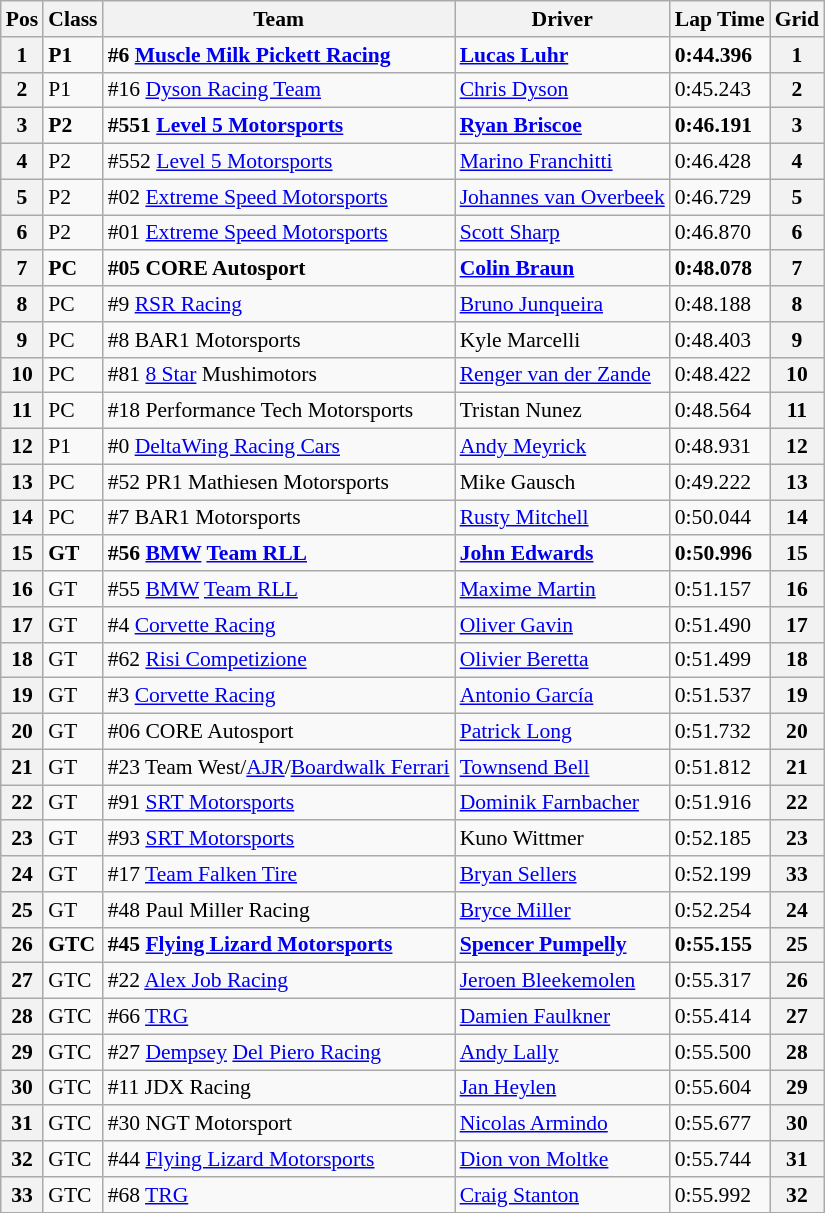<table class="wikitable" style="font-size: 90%;">
<tr>
<th>Pos</th>
<th>Class</th>
<th>Team</th>
<th>Driver</th>
<th>Lap Time</th>
<th>Grid</th>
</tr>
<tr style="font-weight:bold">
<th>1</th>
<td>P1</td>
<td>#6 <a href='#'>Muscle Milk Pickett Racing</a></td>
<td><a href='#'>Lucas Luhr</a></td>
<td>0:44.396</td>
<th>1</th>
</tr>
<tr>
<th>2</th>
<td>P1</td>
<td>#16 <a href='#'>Dyson Racing Team</a></td>
<td><a href='#'>Chris Dyson</a></td>
<td>0:45.243</td>
<th>2</th>
</tr>
<tr style="font-weight:bold">
<th>3</th>
<td>P2</td>
<td>#551 <a href='#'>Level 5 Motorsports</a></td>
<td><a href='#'>Ryan Briscoe</a></td>
<td>0:46.191</td>
<th>3</th>
</tr>
<tr>
<th>4</th>
<td>P2</td>
<td>#552 <a href='#'>Level 5 Motorsports</a></td>
<td><a href='#'>Marino Franchitti</a></td>
<td>0:46.428</td>
<th>4</th>
</tr>
<tr>
<th>5</th>
<td>P2</td>
<td>#02 <a href='#'>Extreme Speed Motorsports</a></td>
<td><a href='#'>Johannes van Overbeek</a></td>
<td>0:46.729</td>
<th>5</th>
</tr>
<tr>
<th>6</th>
<td>P2</td>
<td>#01 <a href='#'>Extreme Speed Motorsports</a></td>
<td><a href='#'>Scott Sharp</a></td>
<td>0:46.870</td>
<th>6</th>
</tr>
<tr style="font-weight:bold">
<th>7</th>
<td>PC</td>
<td>#05 CORE Autosport</td>
<td><a href='#'>Colin Braun</a></td>
<td>0:48.078</td>
<th>7</th>
</tr>
<tr>
<th>8</th>
<td>PC</td>
<td>#9 <a href='#'>RSR Racing</a></td>
<td><a href='#'>Bruno Junqueira</a></td>
<td>0:48.188</td>
<th>8</th>
</tr>
<tr>
<th>9</th>
<td>PC</td>
<td>#8 BAR1 Motorsports</td>
<td>Kyle Marcelli</td>
<td>0:48.403</td>
<th>9</th>
</tr>
<tr>
<th>10</th>
<td>PC</td>
<td>#81 <a href='#'>8 Star</a> Mushimotors</td>
<td><a href='#'>Renger van der Zande</a></td>
<td>0:48.422</td>
<th>10</th>
</tr>
<tr>
<th>11</th>
<td>PC</td>
<td>#18 Performance Tech Motorsports</td>
<td>Tristan Nunez</td>
<td>0:48.564</td>
<th>11</th>
</tr>
<tr>
<th>12</th>
<td>P1</td>
<td>#0 <a href='#'>DeltaWing Racing Cars</a></td>
<td><a href='#'>Andy Meyrick</a></td>
<td>0:48.931</td>
<th>12</th>
</tr>
<tr>
<th>13</th>
<td>PC</td>
<td>#52 PR1 Mathiesen Motorsports</td>
<td>Mike Gausch</td>
<td>0:49.222</td>
<th>13</th>
</tr>
<tr>
<th>14</th>
<td>PC</td>
<td>#7 BAR1 Motorsports</td>
<td><a href='#'>Rusty Mitchell</a></td>
<td>0:50.044</td>
<th>14</th>
</tr>
<tr style="font-weight:bold">
<th>15</th>
<td>GT</td>
<td>#56 <a href='#'>BMW</a> <a href='#'>Team RLL</a></td>
<td><a href='#'>John Edwards</a></td>
<td>0:50.996</td>
<th>15</th>
</tr>
<tr>
<th>16</th>
<td>GT</td>
<td>#55 <a href='#'>BMW</a> <a href='#'>Team RLL</a></td>
<td><a href='#'>Maxime Martin</a></td>
<td>0:51.157</td>
<th>16</th>
</tr>
<tr>
<th>17</th>
<td>GT</td>
<td>#4 <a href='#'>Corvette Racing</a></td>
<td><a href='#'>Oliver Gavin</a></td>
<td>0:51.490</td>
<th>17</th>
</tr>
<tr>
<th>18</th>
<td>GT</td>
<td>#62 <a href='#'>Risi Competizione</a></td>
<td><a href='#'>Olivier Beretta</a></td>
<td>0:51.499</td>
<th>18</th>
</tr>
<tr>
<th>19</th>
<td>GT</td>
<td>#3 <a href='#'>Corvette Racing</a></td>
<td><a href='#'>Antonio García</a></td>
<td>0:51.537</td>
<th>19</th>
</tr>
<tr>
<th>20</th>
<td>GT</td>
<td>#06 CORE Autosport</td>
<td><a href='#'>Patrick Long</a></td>
<td>0:51.732</td>
<th>20</th>
</tr>
<tr>
<th>21</th>
<td>GT</td>
<td>#23 Team West/<a href='#'>AJR</a>/<a href='#'>Boardwalk Ferrari</a></td>
<td><a href='#'>Townsend Bell</a></td>
<td>0:51.812</td>
<th>21</th>
</tr>
<tr>
<th>22</th>
<td>GT</td>
<td>#91 <a href='#'>SRT Motorsports</a></td>
<td><a href='#'>Dominik Farnbacher</a></td>
<td>0:51.916</td>
<th>22</th>
</tr>
<tr>
<th>23</th>
<td>GT</td>
<td>#93 <a href='#'>SRT Motorsports</a></td>
<td>Kuno Wittmer</td>
<td>0:52.185</td>
<th>23</th>
</tr>
<tr>
<th>24</th>
<td>GT</td>
<td>#17 <a href='#'>Team Falken Tire</a></td>
<td><a href='#'>Bryan Sellers</a></td>
<td>0:52.199</td>
<th>33</th>
</tr>
<tr>
<th>25</th>
<td>GT</td>
<td>#48 Paul Miller Racing</td>
<td><a href='#'>Bryce Miller</a></td>
<td>0:52.254</td>
<th>24</th>
</tr>
<tr style="font-weight:bold">
<th>26</th>
<td>GTC</td>
<td>#45 <a href='#'>Flying Lizard Motorsports</a></td>
<td><a href='#'>Spencer Pumpelly</a></td>
<td>0:55.155</td>
<th>25</th>
</tr>
<tr>
<th>27</th>
<td>GTC</td>
<td>#22 <a href='#'>Alex Job Racing</a></td>
<td><a href='#'>Jeroen Bleekemolen</a></td>
<td>0:55.317</td>
<th>26</th>
</tr>
<tr>
<th>28</th>
<td>GTC</td>
<td>#66 <a href='#'>TRG</a></td>
<td><a href='#'>Damien Faulkner</a></td>
<td>0:55.414</td>
<th>27</th>
</tr>
<tr>
<th>29</th>
<td>GTC</td>
<td>#27 <a href='#'>Dempsey</a> <a href='#'>Del Piero Racing</a></td>
<td><a href='#'>Andy Lally</a></td>
<td>0:55.500</td>
<th>28</th>
</tr>
<tr>
<th>30</th>
<td>GTC</td>
<td>#11 JDX Racing</td>
<td><a href='#'>Jan Heylen</a></td>
<td>0:55.604</td>
<th>29</th>
</tr>
<tr>
<th>31</th>
<td>GTC</td>
<td>#30 NGT Motorsport</td>
<td><a href='#'>Nicolas Armindo</a></td>
<td>0:55.677</td>
<th>30</th>
</tr>
<tr>
<th>32</th>
<td>GTC</td>
<td>#44 <a href='#'>Flying Lizard Motorsports</a></td>
<td><a href='#'>Dion von Moltke</a></td>
<td>0:55.744</td>
<th>31</th>
</tr>
<tr>
<th>33</th>
<td>GTC</td>
<td>#68 <a href='#'>TRG</a></td>
<td><a href='#'>Craig Stanton</a></td>
<td>0:55.992</td>
<th>32</th>
</tr>
<tr>
</tr>
</table>
